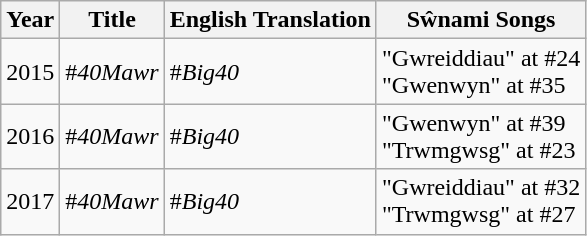<table class="wikitable">
<tr>
<th>Year</th>
<th>Title</th>
<th>English Translation</th>
<th>Sŵnami Songs</th>
</tr>
<tr>
<td>2015</td>
<td>#<em>40Mawr</em></td>
<td>#<em>Big40</em></td>
<td>"Gwreiddiau" at #24<br>"Gwenwyn" at #35</td>
</tr>
<tr>
<td>2016</td>
<td>#<em>40Mawr</em></td>
<td>#<em>Big40</em></td>
<td>"Gwenwyn" at #39<br>"Trwmgwsg" at #23</td>
</tr>
<tr>
<td>2017</td>
<td>#<em>40Mawr</em></td>
<td>#<em>Big40</em></td>
<td>"Gwreiddiau" at #32<br>"Trwmgwsg" at #27</td>
</tr>
</table>
